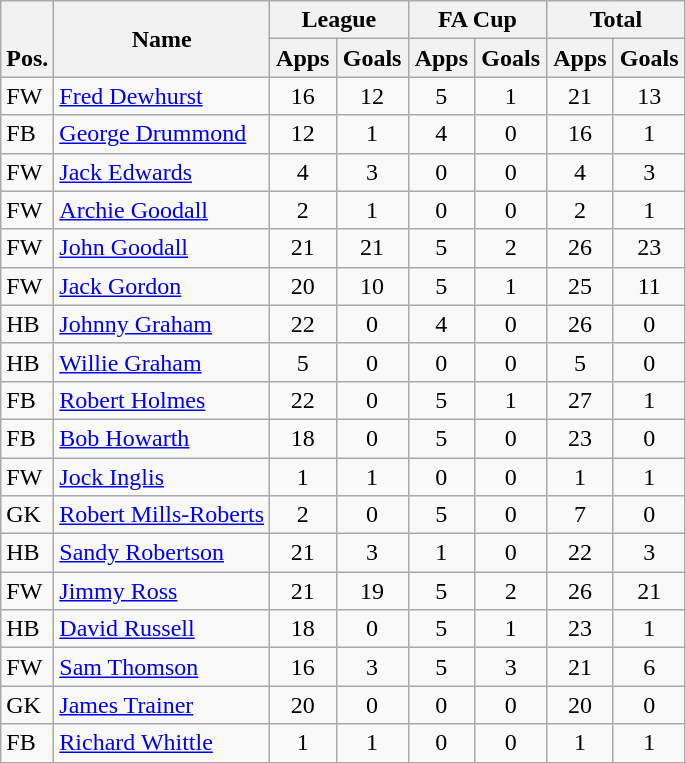<table class="wikitable" style="text-align:center">
<tr>
<th rowspan="2" valign="bottom">Pos.</th>
<th rowspan="2">Name</th>
<th colspan="2" width="85">League</th>
<th colspan="2" width="85">FA Cup</th>
<th colspan="2" width="85">Total</th>
</tr>
<tr>
<th>Apps</th>
<th>Goals</th>
<th>Apps</th>
<th>Goals</th>
<th>Apps</th>
<th>Goals</th>
</tr>
<tr>
<td align="left">FW</td>
<td align="left"> <a href='#'>Fred Dewhurst</a></td>
<td>16</td>
<td>12</td>
<td>5</td>
<td>1</td>
<td>21</td>
<td>13</td>
</tr>
<tr>
<td align="left">FB</td>
<td align="left"> <a href='#'>George Drummond</a></td>
<td>12</td>
<td>1</td>
<td>4</td>
<td>0</td>
<td>16</td>
<td>1</td>
</tr>
<tr>
<td align="left">FW</td>
<td align="left"> <a href='#'>Jack Edwards</a></td>
<td>4</td>
<td>3</td>
<td>0</td>
<td>0</td>
<td>4</td>
<td>3</td>
</tr>
<tr>
<td align="left">FW</td>
<td align="left"> <a href='#'>Archie Goodall</a></td>
<td>2</td>
<td>1</td>
<td>0</td>
<td>0</td>
<td>2</td>
<td>1</td>
</tr>
<tr>
<td align="left">FW</td>
<td align="left"> <a href='#'>John Goodall</a></td>
<td>21</td>
<td>21</td>
<td>5</td>
<td>2</td>
<td>26</td>
<td>23</td>
</tr>
<tr>
<td align="left">FW</td>
<td align="left"> <a href='#'>Jack Gordon</a></td>
<td>20</td>
<td>10</td>
<td>5</td>
<td>1</td>
<td>25</td>
<td>11</td>
</tr>
<tr>
<td align="left">HB</td>
<td align="left"> <a href='#'>Johnny Graham</a></td>
<td>22</td>
<td>0</td>
<td>4</td>
<td>0</td>
<td>26</td>
<td>0</td>
</tr>
<tr>
<td align="left">HB</td>
<td align="left"> <a href='#'>Willie Graham</a></td>
<td>5</td>
<td>0</td>
<td>0</td>
<td>0</td>
<td>5</td>
<td>0</td>
</tr>
<tr>
<td align="left">FB</td>
<td align="left"> <a href='#'>Robert Holmes</a></td>
<td>22</td>
<td>0</td>
<td>5</td>
<td>1</td>
<td>27</td>
<td>1</td>
</tr>
<tr>
<td align="left">FB</td>
<td align="left"> <a href='#'>Bob Howarth</a></td>
<td>18</td>
<td>0</td>
<td>5</td>
<td>0</td>
<td>23</td>
<td>0</td>
</tr>
<tr>
<td align="left">FW</td>
<td align="left"> <a href='#'>Jock Inglis</a></td>
<td>1</td>
<td>1</td>
<td>0</td>
<td>0</td>
<td>1</td>
<td>1</td>
</tr>
<tr>
<td align="left">GK</td>
<td align="left"> <a href='#'>Robert Mills-Roberts</a></td>
<td>2</td>
<td>0</td>
<td>5</td>
<td>0</td>
<td>7</td>
<td>0</td>
</tr>
<tr>
<td align="left">HB</td>
<td align="left"> <a href='#'>Sandy Robertson</a></td>
<td>21</td>
<td>3</td>
<td>1</td>
<td>0</td>
<td>22</td>
<td>3</td>
</tr>
<tr>
<td align="left">FW</td>
<td align="left"> <a href='#'>Jimmy Ross</a></td>
<td>21</td>
<td>19</td>
<td>5</td>
<td>2</td>
<td>26</td>
<td>21</td>
</tr>
<tr>
<td align="left">HB</td>
<td align="left"> <a href='#'>David Russell</a></td>
<td>18</td>
<td>0</td>
<td>5</td>
<td>1</td>
<td>23</td>
<td>1</td>
</tr>
<tr>
<td align="left">FW</td>
<td align="left"> <a href='#'>Sam Thomson</a></td>
<td>16</td>
<td>3</td>
<td>5</td>
<td>3</td>
<td>21</td>
<td>6</td>
</tr>
<tr>
<td align="left">GK</td>
<td align="left"> <a href='#'>James Trainer</a></td>
<td>20</td>
<td>0</td>
<td>0</td>
<td>0</td>
<td>20</td>
<td>0</td>
</tr>
<tr>
<td align="left">FB</td>
<td align="left"> <a href='#'>Richard Whittle</a></td>
<td>1</td>
<td>1</td>
<td>0</td>
<td>0</td>
<td>1</td>
<td>1</td>
</tr>
<tr>
</tr>
</table>
